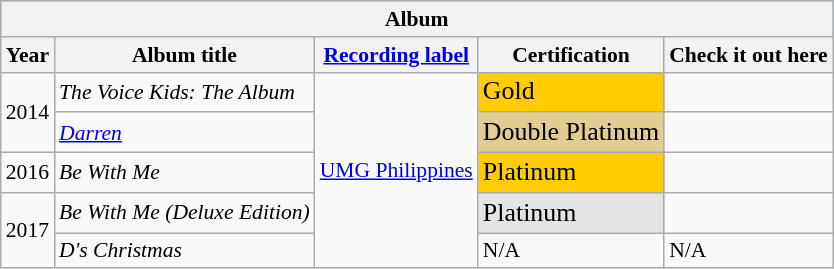<table class="wikitable" style="font-size: 90%;">
<tr style="background:#75b2dd; text-align:center;">
<th colspan="5">Album</th>
</tr>
<tr>
<th>Year</th>
<th>Album title</th>
<th><a href='#'>Recording label</a></th>
<th>Certification</th>
<th>Check it out here</th>
</tr>
<tr>
<td rowspan=2>2014</td>
<td><em>The Voice Kids: The Album</em></td>
<td rowspan="5"><a href='#'>UMG Philippines</a></td>
<td style="background:#fc0;"><big>Gold</big></td>
<td></td>
</tr>
<tr>
<td><em><a href='#'>Darren</a></em></td>
<td style="background:#e1cc91;"><big>Double Platinum</big></td>
<td></td>
</tr>
<tr>
<td>2016</td>
<td><em>Be With Me</em></td>
<td style="background:#fc0;"><big>Platinum</big></td>
<td></td>
</tr>
<tr>
<td rowspan="2">2017</td>
<td><em>Be With Me (Deluxe Edition)</em></td>
<td style="background:#e5e4e2;"><big>Platinum</big></td>
<td></td>
</tr>
<tr>
<td><em>D's Christmas</em></td>
<td>N/A</td>
<td>N/A</td>
</tr>
</table>
